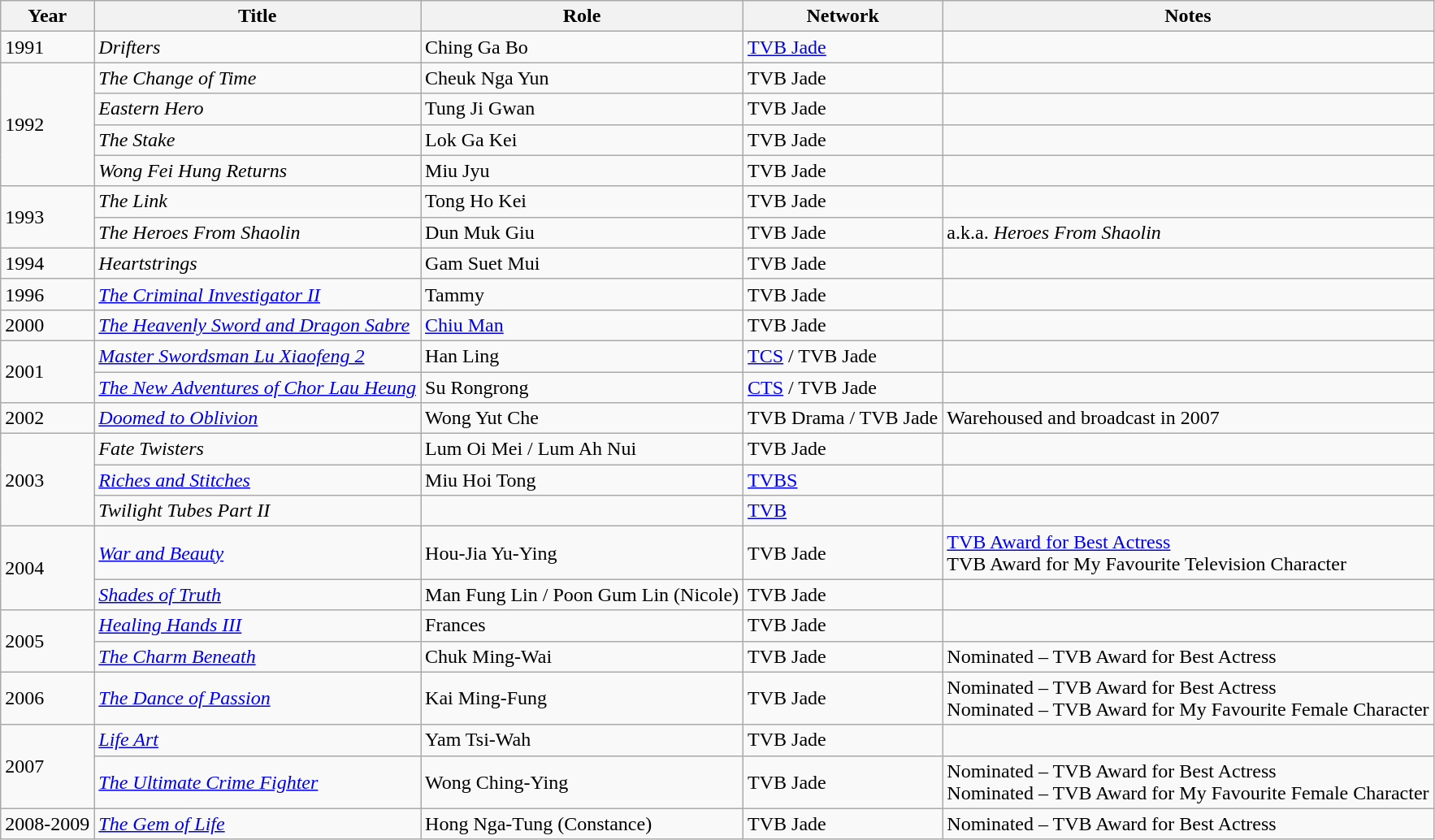<table class="wikitable">
<tr>
<th>Year</th>
<th>Title</th>
<th>Role</th>
<th>Network</th>
<th>Notes</th>
</tr>
<tr>
<td>1991</td>
<td><em>Drifters</em></td>
<td>Ching Ga Bo</td>
<td><a href='#'>TVB Jade</a></td>
<td></td>
</tr>
<tr>
<td rowspan=4>1992</td>
<td><em>The Change of Time</em></td>
<td>Cheuk Nga Yun</td>
<td>TVB Jade</td>
<td></td>
</tr>
<tr>
<td><em>Eastern Hero</em></td>
<td>Tung Ji Gwan</td>
<td>TVB Jade</td>
<td></td>
</tr>
<tr>
<td><em>The Stake</em></td>
<td>Lok Ga Kei</td>
<td>TVB Jade</td>
<td></td>
</tr>
<tr>
<td><em>Wong Fei Hung Returns</em></td>
<td>Miu Jyu</td>
<td>TVB Jade</td>
<td></td>
</tr>
<tr>
<td rowspan=2>1993</td>
<td><em>The Link</em></td>
<td>Tong Ho Kei</td>
<td>TVB Jade</td>
<td></td>
</tr>
<tr>
<td><em>The Heroes From Shaolin</em></td>
<td>Dun Muk Giu</td>
<td>TVB Jade</td>
<td>a.k.a. <em>Heroes From Shaolin</em></td>
</tr>
<tr>
<td>1994</td>
<td><em>Heartstrings</em></td>
<td>Gam Suet Mui</td>
<td>TVB Jade</td>
<td></td>
</tr>
<tr>
<td>1996</td>
<td><em><a href='#'>The Criminal Investigator II</a></em></td>
<td>Tammy</td>
<td>TVB Jade</td>
<td></td>
</tr>
<tr>
<td>2000</td>
<td><em><a href='#'>The Heavenly Sword and Dragon Sabre</a></em></td>
<td><a href='#'>Chiu Man</a></td>
<td>TVB Jade</td>
<td></td>
</tr>
<tr>
<td rowspan=2>2001</td>
<td><em><a href='#'>Master Swordsman Lu Xiaofeng 2</a></em></td>
<td>Han Ling</td>
<td><a href='#'>TCS</a> / TVB Jade</td>
<td></td>
</tr>
<tr>
<td><em><a href='#'>The New Adventures of Chor Lau Heung</a></em></td>
<td>Su Rongrong</td>
<td><a href='#'>CTS</a> / TVB Jade</td>
<td></td>
</tr>
<tr>
<td>2002</td>
<td><em><a href='#'>Doomed to Oblivion</a></em></td>
<td>Wong Yut Che</td>
<td>TVB Drama / TVB Jade</td>
<td>Warehoused and broadcast in 2007</td>
</tr>
<tr>
<td rowspan=3>2003</td>
<td><em>Fate Twisters</em></td>
<td>Lum Oi Mei / Lum Ah Nui</td>
<td>TVB Jade</td>
<td></td>
</tr>
<tr>
<td><em><a href='#'>Riches and Stitches</a></em></td>
<td>Miu Hoi Tong</td>
<td><a href='#'>TVBS</a></td>
<td></td>
</tr>
<tr>
<td><em>Twilight Tubes Part II</em></td>
<td></td>
<td><a href='#'>TVB</a></td>
<td></td>
</tr>
<tr>
<td rowspan=2>2004</td>
<td><em><a href='#'>War and Beauty</a></em></td>
<td>Hou-Jia Yu-Ying</td>
<td>TVB Jade</td>
<td><a href='#'>TVB Award for Best Actress</a> <br> TVB Award for My Favourite Television Character</td>
</tr>
<tr>
<td><em><a href='#'>Shades of Truth</a></em></td>
<td>Man Fung Lin / Poon Gum Lin (Nicole)</td>
<td>TVB Jade</td>
<td></td>
</tr>
<tr>
<td rowspan=2>2005</td>
<td><em><a href='#'>Healing Hands III</a></em></td>
<td>Frances</td>
<td>TVB Jade</td>
<td></td>
</tr>
<tr>
<td><em><a href='#'>The Charm Beneath</a></em></td>
<td>Chuk Ming-Wai</td>
<td>TVB Jade</td>
<td>Nominated – TVB Award for Best Actress</td>
</tr>
<tr>
<td>2006</td>
<td><em><a href='#'>The Dance of Passion</a></em></td>
<td>Kai Ming-Fung</td>
<td>TVB Jade</td>
<td>Nominated – TVB Award for Best Actress<br> Nominated – TVB Award for My Favourite Female Character</td>
</tr>
<tr>
<td rowspan=2>2007</td>
<td><em><a href='#'>Life Art</a></em></td>
<td>Yam Tsi-Wah</td>
<td>TVB Jade</td>
<td></td>
</tr>
<tr>
<td><em><a href='#'>The Ultimate Crime Fighter</a></em></td>
<td>Wong Ching-Ying</td>
<td>TVB Jade</td>
<td>Nominated – TVB Award for Best Actress <br> Nominated – TVB Award for My Favourite Female Character</td>
</tr>
<tr>
<td>2008-2009</td>
<td><em><a href='#'>The Gem of Life</a></em></td>
<td>Hong Nga-Tung (Constance)</td>
<td>TVB Jade</td>
<td>Nominated – TVB Award for Best Actress</td>
</tr>
</table>
